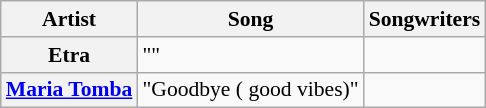<table class="wikitable collapsible plainrowheaders" style="margin: 1em auto 1em auto; font-size:90%;">
<tr>
<th>Artist</th>
<th>Song</th>
<th>Songwriters</th>
</tr>
<tr>
<th scope="row">Etra</th>
<td>""</td>
<td></td>
</tr>
<tr>
<th scope="row"><a href='#'>Maria Tomba</a></th>
<td>"Goodbye ( good vibes)"</td>
<td></td>
</tr>
</table>
